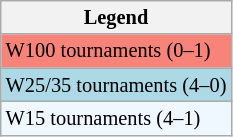<table class=wikitable style="font-size:85%">
<tr>
<th>Legend</th>
</tr>
<tr style="background:#f88379;">
<td>W100 tournaments (0–1)</td>
</tr>
<tr style="background:lightblue;">
<td>W25/35 tournaments (4–0)</td>
</tr>
<tr style="background:#f0f8ff;">
<td>W15 tournaments (4–1)</td>
</tr>
</table>
